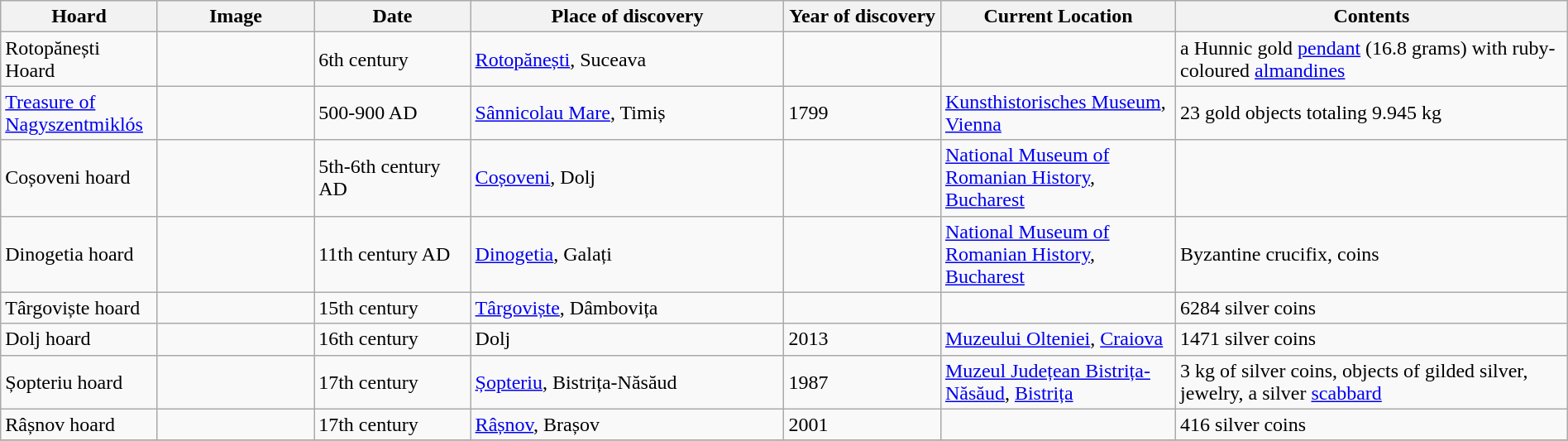<table class="wikitable sortable" style="width: 100%">
<tr>
<th width="10%">Hoard</th>
<th width="10%">Image</th>
<th width="10%">Date</th>
<th width="20%">Place of discovery</th>
<th width="10%">Year of discovery</th>
<th width="15%">Current Location</th>
<th class="unsortable" width="25%">Contents</th>
</tr>
<tr>
<td>Rotopănești Hoard</td>
<td></td>
<td>6th century</td>
<td><a href='#'>Rotopănești</a>, Suceava</td>
<td></td>
<td></td>
<td>a Hunnic gold <a href='#'>pendant</a> (16.8 grams) with ruby-coloured <a href='#'>almandines</a></td>
</tr>
<tr>
<td><a href='#'>Treasure of Nagyszentmiklós</a></td>
<td></td>
<td>500-900 AD</td>
<td><a href='#'>Sânnicolau Mare</a>, Timiș</td>
<td>1799</td>
<td><a href='#'>Kunsthistorisches Museum</a>, <a href='#'>Vienna</a></td>
<td>23 gold objects totaling 9.945 kg</td>
</tr>
<tr>
<td>Coșoveni hoard</td>
<td></td>
<td>5th-6th century AD</td>
<td><a href='#'>Coșoveni</a>, Dolj</td>
<td></td>
<td><a href='#'>National Museum of Romanian History</a>, <a href='#'>Bucharest</a></td>
<td></td>
</tr>
<tr>
<td>Dinogetia hoard</td>
<td></td>
<td>11th century AD</td>
<td><a href='#'>Dinogetia</a>, Galați</td>
<td></td>
<td><a href='#'>National Museum of Romanian History</a>, <a href='#'>Bucharest</a></td>
<td>Byzantine crucifix, coins</td>
</tr>
<tr>
<td>Târgoviște hoard</td>
<td></td>
<td>15th century</td>
<td><a href='#'>Târgoviște</a>, Dâmbovița</td>
<td></td>
<td></td>
<td>6284 silver coins</td>
</tr>
<tr>
<td>Dolj hoard</td>
<td></td>
<td>16th century</td>
<td>Dolj</td>
<td>2013</td>
<td><a href='#'>Muzeului Olteniei</a>, <a href='#'>Craiova</a></td>
<td>1471 silver coins</td>
</tr>
<tr>
<td>Șopteriu hoard</td>
<td></td>
<td>17th century</td>
<td><a href='#'>Șopteriu</a>, Bistrița-Năsăud</td>
<td>1987</td>
<td><a href='#'>Muzeul Județean Bistrița-Năsăud</a>, <a href='#'>Bistrița</a></td>
<td>3 kg of silver coins, objects of gilded silver, jewelry, a silver <a href='#'>scabbard</a></td>
</tr>
<tr>
<td>Râșnov hoard</td>
<td></td>
<td>17th century</td>
<td><a href='#'>Râșnov</a>, Brașov</td>
<td>2001</td>
<td></td>
<td>416 silver coins</td>
</tr>
<tr>
</tr>
</table>
